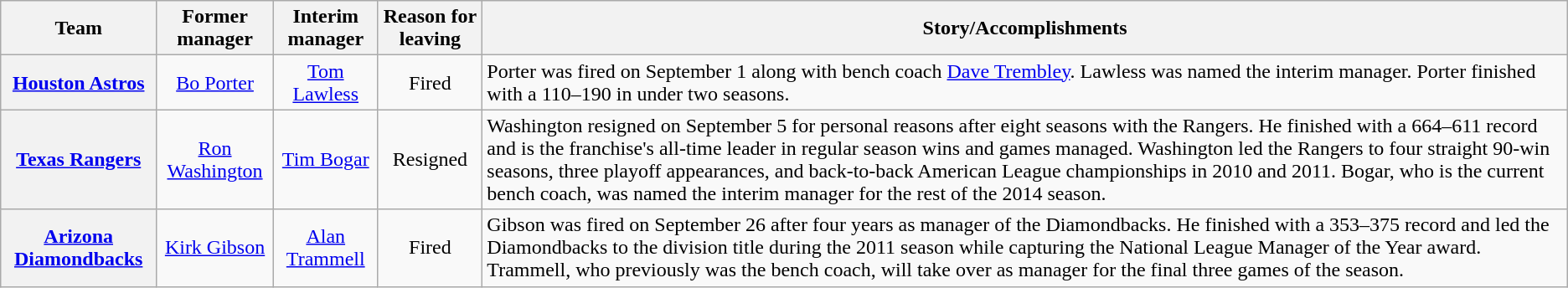<table class="wikitable" style="font-size:100%;" align="center;">
<tr>
<th>Team</th>
<th>Former manager</th>
<th>Interim manager</th>
<th>Reason for leaving</th>
<th>Story/Accomplishments</th>
</tr>
<tr>
<th><a href='#'>Houston Astros</a></th>
<td style="text-align:center;"><a href='#'>Bo Porter</a></td>
<td style="text-align:center;"><a href='#'>Tom Lawless</a></td>
<td style="text-align:center;">Fired</td>
<td>Porter was fired on September 1 along with bench coach <a href='#'>Dave Trembley</a>. Lawless was named the interim manager. Porter finished with a 110–190 in under two seasons.</td>
</tr>
<tr>
<th><a href='#'>Texas Rangers</a></th>
<td style="text-align:center;"><a href='#'>Ron Washington</a></td>
<td style="text-align:center;"><a href='#'>Tim Bogar</a></td>
<td style="text-align:center;">Resigned</td>
<td>Washington resigned on September 5 for personal reasons after eight seasons with the Rangers. He finished with a 664–611 record and is the franchise's all-time leader in regular season wins and games managed. Washington led the Rangers to four straight 90-win seasons, three playoff appearances, and back-to-back American League championships in 2010 and 2011. Bogar, who is the current bench coach, was named the interim manager for the rest of the 2014 season.</td>
</tr>
<tr>
<th><a href='#'>Arizona Diamondbacks</a></th>
<td style="text-align:center;"><a href='#'>Kirk Gibson</a></td>
<td style="text-align:center;"><a href='#'>Alan Trammell</a></td>
<td style="text-align:center;">Fired</td>
<td>Gibson was fired on September 26 after four years as manager of the Diamondbacks.  He finished with a 353–375 record and led the Diamondbacks to the division title during the 2011 season while capturing the National League Manager of the Year award.  Trammell, who previously was the bench coach, will take over as manager for the final three games of the season.</td>
</tr>
</table>
